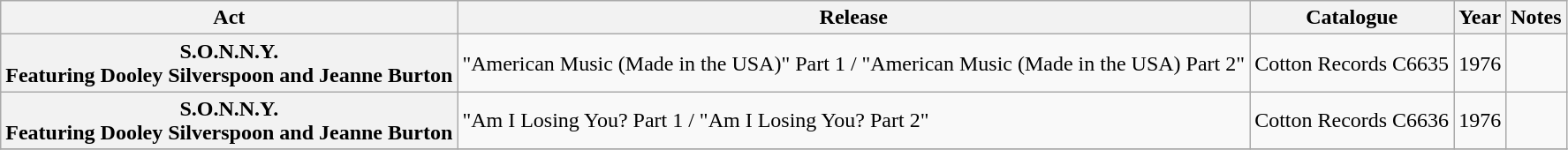<table class="wikitable plainrowheaders sortable">
<tr>
<th scope="col" class="unsortable">Act</th>
<th scope="col">Release</th>
<th scope="col">Catalogue</th>
<th scope="col">Year</th>
<th scope="col" class="unsortable">Notes</th>
</tr>
<tr>
<th scope="row">S.O.N.N.Y.<br> Featuring Dooley Silverspoon and Jeanne Burton</th>
<td>"American Music (Made in the USA)" Part 1 /  "American Music (Made in the USA) Part 2"</td>
<td>Cotton Records C6635</td>
<td>1976</td>
<td></td>
</tr>
<tr>
<th scope="row">S.O.N.N.Y.<br> Featuring Dooley Silverspoon and Jeanne Burton</th>
<td>"Am I Losing You? Part 1 / "Am I Losing You? Part 2"</td>
<td>Cotton Records C6636</td>
<td>1976</td>
<td></td>
</tr>
<tr>
</tr>
</table>
